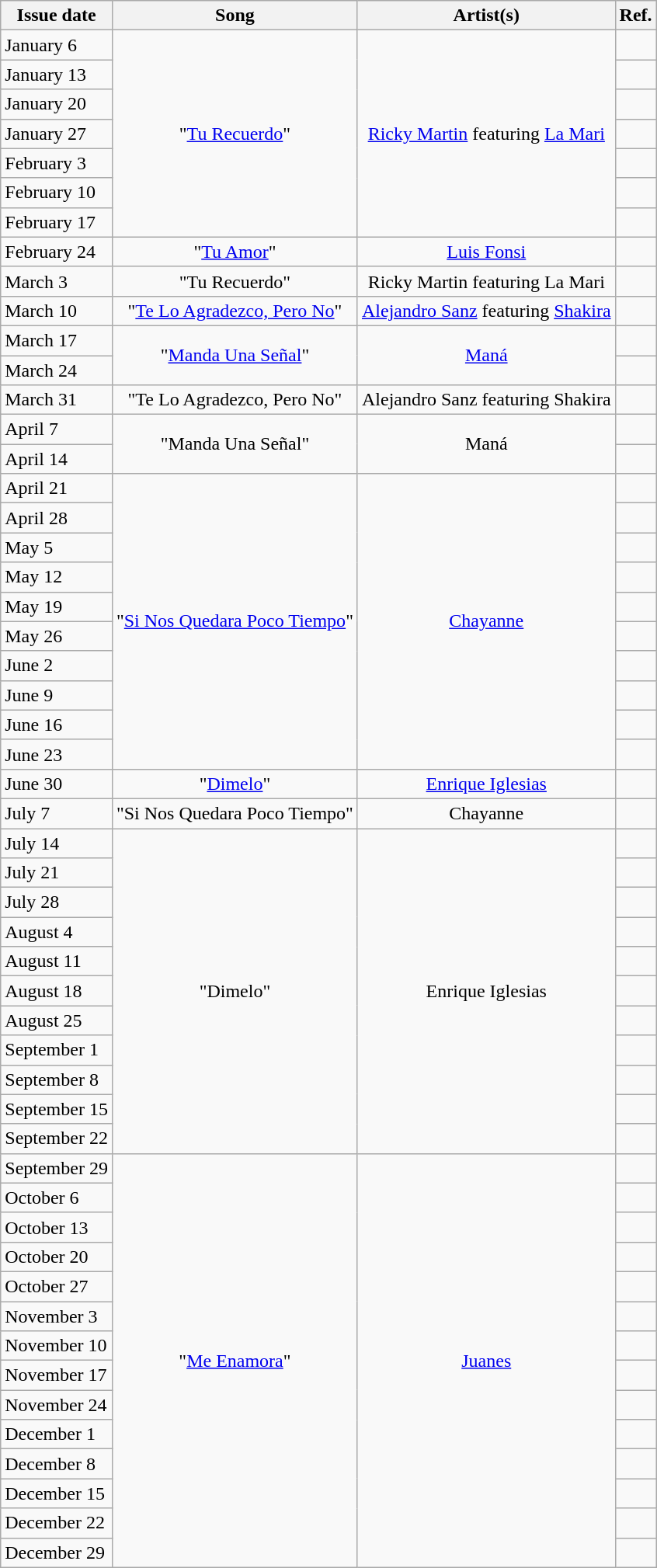<table class="wikitable">
<tr>
<th>Issue date</th>
<th>Song</th>
<th>Artist(s)</th>
<th>Ref.</th>
</tr>
<tr>
<td>January 6</td>
<td style="text-align: center;" rowspan="7">"<a href='#'>Tu Recuerdo</a>"</td>
<td style="text-align: center;" rowspan="7"><a href='#'>Ricky Martin</a> featuring <a href='#'>La Mari</a></td>
<td style="text-align: center;"></td>
</tr>
<tr>
<td>January 13</td>
<td style="text-align: center;"></td>
</tr>
<tr>
<td>January 20</td>
<td style="text-align: center;"></td>
</tr>
<tr>
<td>January 27</td>
<td style="text-align: center;"></td>
</tr>
<tr>
<td>February 3</td>
<td style="text-align: center;"></td>
</tr>
<tr>
<td>February 10</td>
<td style="text-align: center;"></td>
</tr>
<tr>
<td>February 17</td>
<td style="text-align: center;"></td>
</tr>
<tr>
<td>February 24</td>
<td style="text-align: center;" rowspan="1">"<a href='#'>Tu Amor</a>"</td>
<td style="text-align: center;" rowspan="1"><a href='#'>Luis Fonsi</a></td>
<td style="text-align: center;"></td>
</tr>
<tr>
<td>March 3</td>
<td style="text-align: center;" rowspan="1">"Tu Recuerdo"</td>
<td style="text-align: center;" rowspan="1">Ricky Martin featuring La Mari</td>
<td style="text-align: center;"></td>
</tr>
<tr>
<td>March 10</td>
<td style="text-align: center;" rowspan="1">"<a href='#'>Te Lo Agradezco, Pero No</a>"</td>
<td style="text-align: center;" rowspan="1"><a href='#'>Alejandro Sanz</a> featuring <a href='#'>Shakira</a></td>
<td style="text-align: center;"></td>
</tr>
<tr>
<td>March 17</td>
<td style="text-align: center;" rowspan="2">"<a href='#'>Manda Una Señal</a>"</td>
<td style="text-align: center;" rowspan="2"><a href='#'>Maná</a></td>
<td style="text-align: center;"></td>
</tr>
<tr>
<td>March 24</td>
<td style="text-align: center;"></td>
</tr>
<tr>
<td>March 31</td>
<td style="text-align: center;" rowspan="1">"Te Lo Agradezco, Pero No"</td>
<td style="text-align: center;" rowspan="1">Alejandro Sanz featuring Shakira</td>
<td style="text-align: center;"></td>
</tr>
<tr>
<td>April 7</td>
<td style="text-align: center;" rowspan="2">"Manda Una Señal"</td>
<td style="text-align: center;" rowspan="2">Maná</td>
<td style="text-align: center;"></td>
</tr>
<tr>
<td>April 14</td>
<td style="text-align: center;"></td>
</tr>
<tr>
<td>April 21</td>
<td style="text-align: center;" rowspan="10">"<a href='#'>Si Nos Quedara Poco Tiempo</a>"</td>
<td style="text-align: center;" rowspan="10"><a href='#'>Chayanne</a></td>
<td style="text-align: center;"></td>
</tr>
<tr>
<td>April 28</td>
<td style="text-align: center;"></td>
</tr>
<tr>
<td>May 5</td>
<td style="text-align: center;"></td>
</tr>
<tr>
<td>May 12</td>
<td style="text-align: center;"></td>
</tr>
<tr>
<td>May 19</td>
<td style="text-align: center;"></td>
</tr>
<tr>
<td>May 26</td>
<td style="text-align: center;"></td>
</tr>
<tr>
<td>June 2</td>
<td style="text-align: center;"></td>
</tr>
<tr>
<td>June 9</td>
<td style="text-align: center;"></td>
</tr>
<tr>
<td>June 16</td>
<td style="text-align: center;"></td>
</tr>
<tr>
<td>June 23</td>
<td style="text-align: center;"></td>
</tr>
<tr>
<td>June 30</td>
<td style="text-align: center;" rowspan="1">"<a href='#'>Dimelo</a>"</td>
<td style="text-align: center;" rowspan="1"><a href='#'>Enrique Iglesias</a></td>
<td style="text-align: center;"></td>
</tr>
<tr>
<td>July 7</td>
<td style="text-align: center;" rowspan="1">"Si Nos Quedara Poco Tiempo"</td>
<td style="text-align: center;" rowspan="1">Chayanne</td>
<td style="text-align: center;"></td>
</tr>
<tr>
<td>July 14</td>
<td style="text-align: center;" rowspan="11">"Dimelo"</td>
<td style="text-align: center;" rowspan="11">Enrique Iglesias</td>
<td style="text-align: center;"></td>
</tr>
<tr>
<td>July 21</td>
<td style="text-align: center;"></td>
</tr>
<tr>
<td>July 28</td>
<td style="text-align: center;"></td>
</tr>
<tr>
<td>August 4</td>
<td style="text-align: center;"></td>
</tr>
<tr>
<td>August 11</td>
<td style="text-align: center;"></td>
</tr>
<tr>
<td>August 18</td>
<td style="text-align: center;"></td>
</tr>
<tr>
<td>August 25</td>
<td style="text-align: center;"></td>
</tr>
<tr>
<td>September 1</td>
<td style="text-align: center;"></td>
</tr>
<tr>
<td>September 8</td>
<td style="text-align: center;"></td>
</tr>
<tr>
<td>September 15</td>
<td style="text-align: center;"></td>
</tr>
<tr>
<td>September 22</td>
<td style="text-align: center;"></td>
</tr>
<tr>
<td>September 29</td>
<td style="text-align: center;" rowspan="14">"<a href='#'>Me Enamora</a>"</td>
<td style="text-align: center;" rowspan="14"><a href='#'>Juanes</a></td>
<td style="text-align: center;"></td>
</tr>
<tr>
<td>October 6</td>
<td style="text-align: center;"></td>
</tr>
<tr>
<td>October 13</td>
<td style="text-align: center;"></td>
</tr>
<tr>
<td>October 20</td>
<td style="text-align: center;"></td>
</tr>
<tr>
<td>October 27</td>
<td style="text-align: center;"></td>
</tr>
<tr>
<td>November 3</td>
<td style="text-align: center;"></td>
</tr>
<tr>
<td>November 10</td>
<td style="text-align: center;"></td>
</tr>
<tr>
<td>November 17</td>
<td style="text-align: center;"></td>
</tr>
<tr>
<td>November 24</td>
<td style="text-align: center;"></td>
</tr>
<tr>
<td>December 1</td>
<td style="text-align: center;"></td>
</tr>
<tr>
<td>December 8</td>
<td style="text-align: center;"></td>
</tr>
<tr>
<td>December 15</td>
<td style="text-align: center;"></td>
</tr>
<tr>
<td>December 22</td>
<td style="text-align: center;"></td>
</tr>
<tr>
<td>December 29</td>
<td style="text-align: center;"></td>
</tr>
</table>
